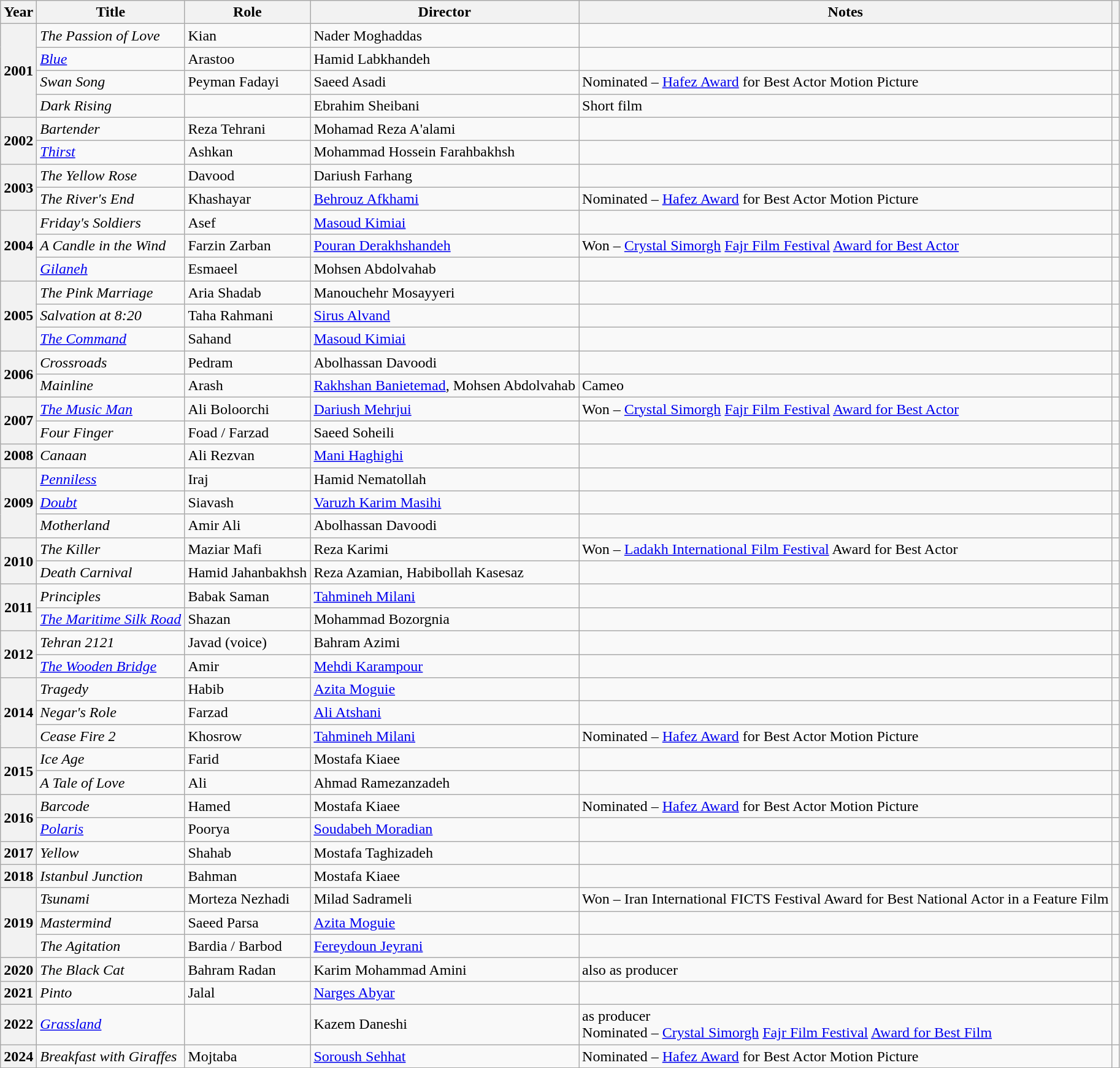<table class="wikitable plainrowheaders sortable"  style=font-size:100%>
<tr>
<th scope="col">Year</th>
<th scope="col">Title</th>
<th scope="col">Role</th>
<th scope="col">Director</th>
<th scope="col" class="unsortable">Notes</th>
<th scope="col" class="unsortable"></th>
</tr>
<tr>
<th scope=row rowspan="4">2001</th>
<td><em>The Passion of Love</em></td>
<td>Kian</td>
<td>Nader Moghaddas</td>
<td></td>
<td></td>
</tr>
<tr>
<td><em><a href='#'>Blue</a></em></td>
<td>Arastoo</td>
<td>Hamid Labkhandeh</td>
<td></td>
<td></td>
</tr>
<tr>
<td><em>Swan Song</em></td>
<td>Peyman Fadayi</td>
<td>Saeed Asadi</td>
<td>Nominated – <a href='#'>Hafez Award</a> for Best Actor Motion Picture</td>
<td></td>
</tr>
<tr>
<td><em>Dark Rising</em></td>
<td></td>
<td>Ebrahim Sheibani</td>
<td>Short film</td>
<td></td>
</tr>
<tr>
<th scope=row rowspan="2">2002</th>
<td><em>Bartender</em></td>
<td>Reza Tehrani</td>
<td>Mohamad Reza A'alami</td>
<td></td>
<td></td>
</tr>
<tr>
<td><em><a href='#'>Thirst</a></em></td>
<td>Ashkan</td>
<td>Mohammad Hossein Farahbakhsh</td>
<td></td>
<td></td>
</tr>
<tr>
<th scope=row rowspan="2">2003</th>
<td><em>The Yellow Rose</em></td>
<td>Davood</td>
<td>Dariush Farhang</td>
<td></td>
<td></td>
</tr>
<tr>
<td><em>The River's End</em></td>
<td>Khashayar</td>
<td><a href='#'>Behrouz Afkhami</a></td>
<td>Nominated – <a href='#'>Hafez Award</a> for Best Actor Motion Picture</td>
<td></td>
</tr>
<tr>
<th scope=row rowspan="3">2004</th>
<td><em>Friday's Soldiers</em></td>
<td>Asef</td>
<td><a href='#'>Masoud Kimiai</a></td>
<td></td>
<td></td>
</tr>
<tr>
<td><em>A Candle in the Wind</em></td>
<td>Farzin Zarban</td>
<td><a href='#'>Pouran Derakhshandeh</a></td>
<td>Won – <a href='#'>Crystal Simorgh</a> <a href='#'>Fajr Film Festival</a> <a href='#'>Award for Best Actor</a></td>
<td></td>
</tr>
<tr>
<td><em><a href='#'>Gilaneh</a></em></td>
<td>Esmaeel</td>
<td>Mohsen Abdolvahab</td>
<td></td>
<td></td>
</tr>
<tr>
<th scope=row rowspan="3">2005</th>
<td><em>The Pink Marriage</em></td>
<td>Aria Shadab</td>
<td>Manouchehr Mosayyeri</td>
<td></td>
<td></td>
</tr>
<tr>
<td><em>Salvation at 8:20</em></td>
<td>Taha Rahmani</td>
<td><a href='#'>Sirus Alvand</a></td>
<td></td>
<td></td>
</tr>
<tr>
<td><em><a href='#'>The Command</a></em></td>
<td>Sahand</td>
<td><a href='#'>Masoud Kimiai</a></td>
<td></td>
<td></td>
</tr>
<tr>
<th scope=row rowspan="2">2006</th>
<td><em>Crossroads</em></td>
<td>Pedram</td>
<td>Abolhassan Davoodi</td>
<td></td>
<td></td>
</tr>
<tr>
<td><em>Mainline</em></td>
<td>Arash</td>
<td><a href='#'>Rakhshan Banietemad</a>, Mohsen Abdolvahab</td>
<td>Cameo</td>
<td></td>
</tr>
<tr>
<th rowspan="2" scope="row">2007</th>
<td><em><a href='#'>The Music Man</a></em></td>
<td>Ali Boloorchi</td>
<td><a href='#'>Dariush Mehrjui</a></td>
<td>Won – <a href='#'>Crystal Simorgh</a> <a href='#'>Fajr Film Festival</a> <a href='#'>Award for Best Actor</a></td>
<td></td>
</tr>
<tr>
<td><em>Four Finger</em></td>
<td>Foad / Farzad</td>
<td>Saeed Soheili</td>
<td></td>
<td></td>
</tr>
<tr>
<th scope=row>2008</th>
<td><em>Canaan</em></td>
<td>Ali Rezvan</td>
<td><a href='#'>Mani Haghighi</a></td>
<td></td>
<td></td>
</tr>
<tr>
<th scope=row rowspan="3">2009</th>
<td><em><a href='#'>Penniless</a></em></td>
<td>Iraj</td>
<td>Hamid Nematollah</td>
<td></td>
<td></td>
</tr>
<tr>
<td><em><a href='#'>Doubt</a></em></td>
<td>Siavash</td>
<td><a href='#'>Varuzh Karim Masihi</a></td>
<td></td>
<td></td>
</tr>
<tr>
<td><em>Motherland</em></td>
<td>Amir Ali</td>
<td>Abolhassan Davoodi</td>
<td></td>
<td></td>
</tr>
<tr>
<th scope=row rowspan="2">2010</th>
<td><em>The Killer</em></td>
<td>Maziar Mafi</td>
<td>Reza Karimi</td>
<td>Won – <a href='#'>Ladakh International Film Festival</a> Award for Best Actor</td>
<td></td>
</tr>
<tr>
<td><em>Death Carnival</em></td>
<td>Hamid Jahanbakhsh</td>
<td>Reza Azamian, Habibollah Kasesaz</td>
<td></td>
<td></td>
</tr>
<tr>
<th scope=row rowspan="2">2011</th>
<td><em>Principles</em></td>
<td>Babak Saman</td>
<td><a href='#'>Tahmineh Milani</a></td>
<td></td>
<td></td>
</tr>
<tr>
<td><em><a href='#'>The Maritime Silk Road</a></em></td>
<td>Shazan</td>
<td>Mohammad Bozorgnia</td>
<td></td>
<td></td>
</tr>
<tr>
<th scope=row rowspan="2">2012</th>
<td><em>Tehran 2121</em></td>
<td>Javad (voice)</td>
<td>Bahram Azimi</td>
<td></td>
<td></td>
</tr>
<tr>
<td><em><a href='#'>The Wooden Bridge</a></em></td>
<td>Amir</td>
<td><a href='#'>Mehdi Karampour</a></td>
<td></td>
<td></td>
</tr>
<tr>
<th scope=row rowspan="3">2014</th>
<td><em>Tragedy</em></td>
<td>Habib</td>
<td><a href='#'>Azita Moguie</a></td>
<td></td>
<td></td>
</tr>
<tr>
<td><em>Negar's Role</em></td>
<td>Farzad</td>
<td><a href='#'>Ali Atshani</a></td>
<td></td>
<td></td>
</tr>
<tr>
<td><em>Cease Fire 2</em></td>
<td>Khosrow</td>
<td><a href='#'>Tahmineh Milani</a></td>
<td>Nominated – <a href='#'>Hafez Award</a> for Best Actor Motion Picture</td>
<td></td>
</tr>
<tr>
<th scope=row rowspan="2">2015</th>
<td><em>Ice Age</em></td>
<td>Farid</td>
<td>Mostafa Kiaee</td>
<td></td>
<td></td>
</tr>
<tr>
<td><em>A Tale of Love</em></td>
<td>Ali</td>
<td>Ahmad Ramezanzadeh</td>
<td></td>
<td></td>
</tr>
<tr>
<th scope=row rowspan="2">2016</th>
<td><em>Barcode</em></td>
<td>Hamed</td>
<td>Mostafa Kiaee</td>
<td>Nominated – <a href='#'>Hafez Award</a> for Best Actor Motion Picture</td>
<td></td>
</tr>
<tr>
<td><em><a href='#'>Polaris</a></em></td>
<td>Poorya</td>
<td><a href='#'>Soudabeh Moradian</a></td>
<td></td>
<td></td>
</tr>
<tr>
<th scope=row>2017</th>
<td><em>Yellow</em></td>
<td>Shahab</td>
<td>Mostafa Taghizadeh</td>
<td></td>
<td></td>
</tr>
<tr>
<th scope=row>2018</th>
<td><em>Istanbul Junction</em></td>
<td>Bahman</td>
<td>Mostafa Kiaee</td>
<td></td>
<td></td>
</tr>
<tr>
<th scope=row rowspan="3">2019</th>
<td><em>Tsunami</em></td>
<td>Morteza Nezhadi</td>
<td>Milad Sadrameli</td>
<td>Won – Iran International FICTS Festival Award for Best National Actor in a Feature Film</td>
<td></td>
</tr>
<tr>
<td><em>Mastermind</em></td>
<td>Saeed Parsa</td>
<td><a href='#'>Azita Moguie</a></td>
<td></td>
<td></td>
</tr>
<tr>
<td><em>The Agitation</em></td>
<td>Bardia / Barbod</td>
<td><a href='#'>Fereydoun Jeyrani</a></td>
<td></td>
<td></td>
</tr>
<tr>
<th scope=row>2020</th>
<td><em>The Black Cat</em></td>
<td>Bahram Radan</td>
<td>Karim Mohammad Amini</td>
<td>also as producer</td>
<td></td>
</tr>
<tr>
<th scope=row>2021</th>
<td><em>Pinto</em></td>
<td>Jalal</td>
<td><a href='#'>Narges Abyar</a></td>
<td></td>
<td></td>
</tr>
<tr>
<th scope=row>2022</th>
<td><em><a href='#'>Grassland</a></em></td>
<td></td>
<td>Kazem Daneshi</td>
<td>as producer<br>Nominated – <a href='#'>Crystal Simorgh</a> <a href='#'>Fajr Film Festival</a> <a href='#'>Award for Best Film</a></td>
<td></td>
</tr>
<tr>
<th scope=row>2024</th>
<td><em>Breakfast with Giraffes</em></td>
<td>Mojtaba</td>
<td><a href='#'>Soroush Sehhat</a></td>
<td>Nominated – <a href='#'>Hafez Award</a> for Best Actor Motion Picture</td>
<td></td>
</tr>
</table>
